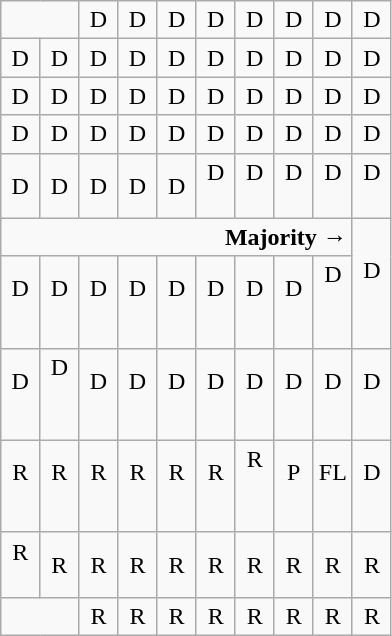<table class="wikitable" style="text-align:center">
<tr>
<td colspan=2></td>
<td>D</td>
<td>D</td>
<td>D</td>
<td>D</td>
<td>D</td>
<td>D</td>
<td>D</td>
<td>D</td>
</tr>
<tr>
<td width=10% >D</td>
<td width=10% >D</td>
<td width=10% >D</td>
<td width=10% >D</td>
<td width=10% >D</td>
<td width=10% >D</td>
<td width=10% >D</td>
<td width=10% >D</td>
<td width=10% >D</td>
<td width=10% >D</td>
</tr>
<tr>
<td>D</td>
<td>D</td>
<td>D</td>
<td>D</td>
<td>D</td>
<td>D</td>
<td>D</td>
<td>D</td>
<td>D</td>
<td>D</td>
</tr>
<tr>
<td>D</td>
<td>D</td>
<td>D</td>
<td>D</td>
<td>D</td>
<td>D</td>
<td>D</td>
<td>D</td>
<td>D</td>
<td>D</td>
</tr>
<tr>
<td>D</td>
<td>D</td>
<td>D</td>
<td>D</td>
<td>D</td>
<td>D<br><br></td>
<td>D<br><br></td>
<td>D<br><br></td>
<td>D<br><br></td>
<td>D<br><br></td>
</tr>
<tr>
<td colspan=9 align=right><strong>Majority →</strong></td>
<td rowspan=2 >D<br><br></td>
</tr>
<tr>
<td>D<br><br></td>
<td>D<br><br></td>
<td>D<br><br></td>
<td>D<br><br></td>
<td>D<br><br></td>
<td>D<br><br></td>
<td>D<br><br></td>
<td>D<br><br></td>
<td>D<br><br><br></td>
</tr>
<tr>
<td>D<br><br></td>
<td>D<br><br><br></td>
<td>D<br><br></td>
<td>D<br><br></td>
<td>D<br><br></td>
<td>D<br><br></td>
<td>D<br><br></td>
<td>D<br><br></td>
<td>D<br><br></td>
<td>D<br><br></td>
</tr>
<tr>
<td>R<br><br></td>
<td>R<br><br></td>
<td>R<br><br></td>
<td>R<br><br></td>
<td>R<br><br></td>
<td>R<br><br></td>
<td>R<br><br><br></td>
<td>P<br><br></td>
<td>FL<br><br></td>
<td>D<br><br></td>
</tr>
<tr>
<td>R<br><br></td>
<td>R</td>
<td>R</td>
<td>R</td>
<td>R</td>
<td>R</td>
<td>R</td>
<td>R</td>
<td>R</td>
<td>R</td>
</tr>
<tr>
<td colspan=2></td>
<td>R</td>
<td>R</td>
<td>R</td>
<td>R</td>
<td>R</td>
<td>R</td>
<td>R</td>
<td>R</td>
</tr>
</table>
